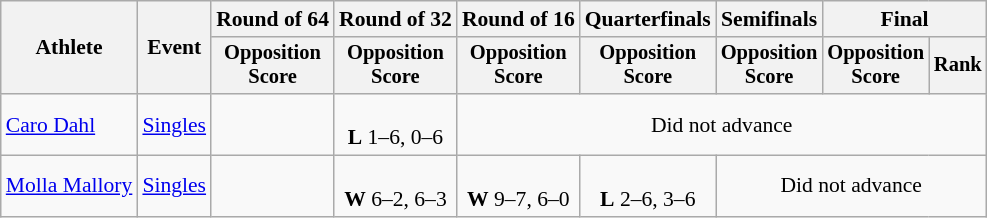<table class=wikitable style="font-size:90%">
<tr>
<th rowspan=2>Athlete</th>
<th rowspan=2>Event</th>
<th>Round of 64</th>
<th>Round of 32</th>
<th>Round of 16</th>
<th>Quarterfinals</th>
<th>Semifinals</th>
<th colspan=2>Final</th>
</tr>
<tr style="font-size:95%">
<th>Opposition<br>Score</th>
<th>Opposition<br>Score</th>
<th>Opposition<br>Score</th>
<th>Opposition<br>Score</th>
<th>Opposition<br>Score</th>
<th>Opposition<br>Score</th>
<th>Rank</th>
</tr>
<tr align=center>
<td align=left><a href='#'>Caro Dahl</a></td>
<td align=left><a href='#'>Singles</a></td>
<td></td>
<td><br> <strong>L</strong> 1–6, 0–6</td>
<td colspan=5>Did not advance</td>
</tr>
<tr align=center>
<td align=left><a href='#'>Molla Mallory</a></td>
<td align=left><a href='#'>Singles</a></td>
<td></td>
<td><br> <strong>W</strong> 6–2, 6–3</td>
<td><br> <strong>W</strong> 9–7, 6–0</td>
<td><br> <strong>L</strong> 2–6, 3–6</td>
<td colspan=3>Did not advance</td>
</tr>
</table>
